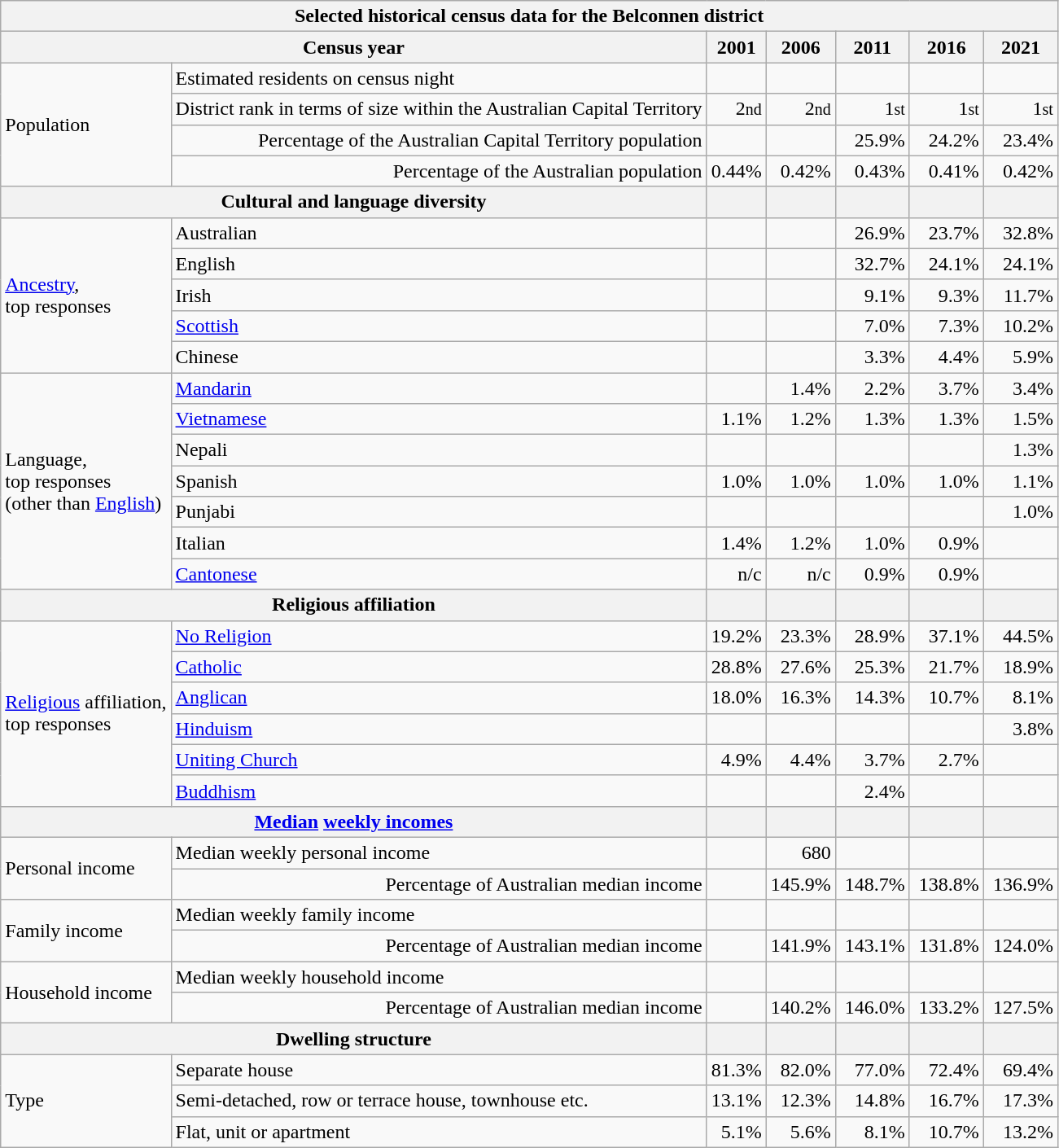<table class="wikitable">
<tr>
<th colspan=8>Selected historical census data for the Belconnen district</th>
</tr>
<tr>
<th colspan=3>Census year</th>
<th>2001</th>
<th>2006</th>
<th>2011</th>
<th>2016</th>
<th>2021</th>
</tr>
<tr>
<td rowspan=4 colspan="2">Population</td>
<td>Estimated residents on census night</td>
<td align="right"></td>
<td align="right"></td>
<td align="right"></td>
<td align="right"></td>
<td align="right"></td>
</tr>
<tr>
<td align="right">District rank in terms of size within the Australian Capital Territory</td>
<td align="right">2<small>nd</small></td>
<td align="right"> 2<small>nd</small></td>
<td align="right"> 1<small>st</small></td>
<td align="right"> 1<small>st</small></td>
<td align="right"> 1<small>st</small></td>
</tr>
<tr>
<td align="right">Percentage of the Australian Capital Territory population</td>
<td align="right"></td>
<td align="right"></td>
<td align="right">25.9%</td>
<td align="right">24.2%</td>
<td align="right">23.4%</td>
</tr>
<tr>
<td align="right">Percentage of the Australian population</td>
<td align="right">0.44%</td>
<td align="right"> 0.42%</td>
<td align="right"> 0.43%</td>
<td align="right"> 0.41%</td>
<td align="right"> 0.42%</td>
</tr>
<tr>
<th colspan=3>Cultural and language diversity</th>
<th></th>
<th></th>
<th></th>
<th></th>
<th></th>
</tr>
<tr>
<td rowspan=5 colspan=2><a href='#'>Ancestry</a>,<br>top responses</td>
<td>Australian</td>
<td align="right"></td>
<td align="right"></td>
<td align="right">26.9%</td>
<td align="right">23.7%</td>
<td align="right">32.8%</td>
</tr>
<tr>
<td>English</td>
<td align="right"></td>
<td align="right"></td>
<td align="right">32.7%</td>
<td align="right">24.1%</td>
<td align="right">24.1%</td>
</tr>
<tr>
<td>Irish</td>
<td align="right"></td>
<td align="right"></td>
<td align="right">9.1%</td>
<td align="right">9.3%</td>
<td align="right">11.7%</td>
</tr>
<tr>
<td><a href='#'>Scottish</a></td>
<td align="right"></td>
<td align="right"></td>
<td align="right">7.0%</td>
<td align="right">7.3%</td>
<td align="right">10.2%</td>
</tr>
<tr>
<td>Chinese</td>
<td align="right"></td>
<td align="right"></td>
<td align="right">3.3%</td>
<td align="right">4.4%</td>
<td align="right">5.9%</td>
</tr>
<tr>
<td rowspan=7 colspan=2>Language,<br>top responses<br>(other than <a href='#'>English</a>)</td>
<td><a href='#'>Mandarin</a></td>
<td align="right"></td>
<td align="right"> 1.4%</td>
<td align="right"> 2.2%</td>
<td align="right"> 3.7%</td>
<td align="right"> 3.4%</td>
</tr>
<tr>
<td><a href='#'>Vietnamese</a></td>
<td align="right">1.1%</td>
<td align="right"> 1.2%</td>
<td align="right"> 1.3%</td>
<td align="right"> 1.3%</td>
<td align="right"> 1.5%</td>
</tr>
<tr>
<td>Nepali</td>
<td></td>
<td></td>
<td></td>
<td></td>
<td align="right">1.3%</td>
</tr>
<tr>
<td>Spanish</td>
<td align="right">1.0%</td>
<td align="right"> 1.0%</td>
<td align="right"> 1.0%</td>
<td align="right"> 1.0%</td>
<td align="right"> 1.1%</td>
</tr>
<tr>
<td>Punjabi</td>
<td></td>
<td></td>
<td></td>
<td></td>
<td align="right">1.0%</td>
</tr>
<tr>
<td>Italian</td>
<td align="right">1.4%</td>
<td align="right"> 1.2%</td>
<td align="right"> 1.0%</td>
<td align="right"> 0.9%</td>
<td></td>
</tr>
<tr>
<td><a href='#'>Cantonese</a></td>
<td align="right">n/c</td>
<td align="right"> n/c</td>
<td align="right"> 0.9%</td>
<td align="right"> 0.9%</td>
<td></td>
</tr>
<tr>
<th colspan=3>Religious affiliation</th>
<th></th>
<th></th>
<th></th>
<th></th>
<th></th>
</tr>
<tr>
<td rowspan=6 colspan=2><a href='#'>Religious</a> affiliation,<br>top responses</td>
<td><a href='#'>No Religion</a></td>
<td align="right">19.2%</td>
<td align="right"> 23.3%</td>
<td align="right"> 28.9%</td>
<td align="right"> 37.1%</td>
<td align="right"> 44.5%</td>
</tr>
<tr>
<td><a href='#'>Catholic</a></td>
<td align="right">28.8%</td>
<td align="right"> 27.6%</td>
<td align="right"> 25.3%</td>
<td align="right"> 21.7%</td>
<td align="right"> 18.9%</td>
</tr>
<tr>
<td><a href='#'>Anglican</a></td>
<td align="right">18.0%</td>
<td align="right"> 16.3%</td>
<td align="right"> 14.3%</td>
<td align="right"> 10.7%</td>
<td align="right"> 8.1%</td>
</tr>
<tr>
<td><a href='#'>Hinduism</a></td>
<td></td>
<td></td>
<td></td>
<td></td>
<td align="right">3.8%</td>
</tr>
<tr>
<td><a href='#'>Uniting Church</a></td>
<td align="right">4.9%</td>
<td align="right"> 4.4%</td>
<td align="right"> 3.7%</td>
<td align="right"> 2.7%</td>
<td></td>
</tr>
<tr>
<td><a href='#'>Buddhism</a></td>
<td align="right"></td>
<td align="right"></td>
<td align="right"> 2.4%</td>
<td></td>
<td></td>
</tr>
<tr>
<th colspan=3><a href='#'>Median</a> <a href='#'>weekly incomes</a></th>
<th></th>
<th></th>
<th></th>
<th></th>
<th></th>
</tr>
<tr>
<td rowspan=2 colspan=2>Personal income</td>
<td>Median weekly personal income</td>
<td align="right"></td>
<td align="right">680</td>
<td align="right"></td>
<td align="right"></td>
<td align="right"></td>
</tr>
<tr>
<td align="right">Percentage of Australian median income</td>
<td align="right"></td>
<td align="right">145.9%</td>
<td align="right"> 148.7%</td>
<td align="right"> 138.8%</td>
<td align="right"> 136.9%</td>
</tr>
<tr>
<td rowspan=2 colspan=2>Family income</td>
<td>Median weekly family income</td>
<td align="right"></td>
<td align="right"></td>
<td align="right"></td>
<td align="right"></td>
<td align="right"></td>
</tr>
<tr>
<td align="right">Percentage of Australian median income</td>
<td align="right"></td>
<td align="right">141.9%</td>
<td align="right"> 143.1%</td>
<td align="right"> 131.8%</td>
<td align="right"> 124.0%</td>
</tr>
<tr>
<td rowspan=2 colspan=2>Household income</td>
<td>Median weekly household income</td>
<td align="right"></td>
<td align="right"></td>
<td align="right"></td>
<td align="right"></td>
<td align="right"></td>
</tr>
<tr>
<td align="right">Percentage of Australian median income</td>
<td align="right"></td>
<td align="right">140.2%</td>
<td align="right"> 146.0%</td>
<td align="right"> 133.2%</td>
<td align="right"> 127.5%</td>
</tr>
<tr>
<th colspan=3>Dwelling structure</th>
<th></th>
<th></th>
<th></th>
<th></th>
<th></th>
</tr>
<tr>
<td rowspan=3 colspan=2>Type</td>
<td>Separate house</td>
<td align="right">81.3%</td>
<td align="right"> 82.0%</td>
<td align="right"> 77.0%</td>
<td align="right"> 72.4%</td>
<td align="right"> 69.4%</td>
</tr>
<tr>
<td>Semi-detached, row or terrace house, townhouse etc.</td>
<td align="right">13.1%</td>
<td align="right"> 12.3%</td>
<td align="right"> 14.8%</td>
<td align="right"> 16.7%</td>
<td align="right"> 17.3%</td>
</tr>
<tr>
<td>Flat, unit or apartment</td>
<td align="right">5.1%</td>
<td align="right"> 5.6%</td>
<td align="right"> 8.1%</td>
<td align="right"> 10.7%</td>
<td align="right"> 13.2%</td>
</tr>
</table>
